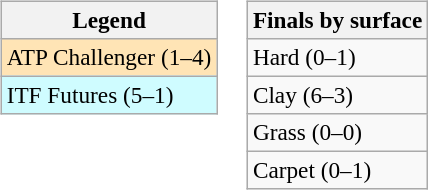<table>
<tr valign=top>
<td><br><table class=wikitable style=font-size:97%>
<tr>
<th>Legend</th>
</tr>
<tr bgcolor=moccasin>
<td>ATP Challenger (1–4)</td>
</tr>
<tr bgcolor=cffcff>
<td>ITF Futures (5–1)</td>
</tr>
</table>
</td>
<td><br><table class=wikitable style=font-size:97%>
<tr>
<th>Finals by surface</th>
</tr>
<tr>
<td>Hard (0–1)</td>
</tr>
<tr>
<td>Clay (6–3)</td>
</tr>
<tr>
<td>Grass (0–0)</td>
</tr>
<tr>
<td>Carpet (0–1)</td>
</tr>
</table>
</td>
</tr>
</table>
